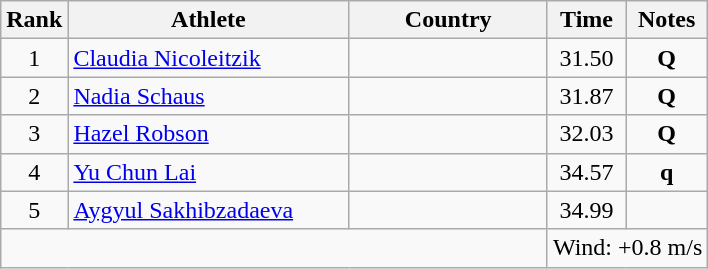<table class="wikitable sortable" style="text-align:center">
<tr>
<th>Rank</th>
<th style="width:180px">Athlete</th>
<th style="width:125px">Country</th>
<th>Time</th>
<th>Notes</th>
</tr>
<tr>
<td>1</td>
<td style="text-align:left;"><a href='#'>Claudia Nicoleitzik</a></td>
<td style="text-align:left;"></td>
<td>31.50</td>
<td><strong>Q</strong></td>
</tr>
<tr>
<td>2</td>
<td style="text-align:left;"><a href='#'>Nadia Schaus</a></td>
<td style="text-align:left;"></td>
<td>31.87</td>
<td><strong>Q</strong></td>
</tr>
<tr>
<td>3</td>
<td style="text-align:left;"><a href='#'>Hazel Robson</a></td>
<td style="text-align:left;"></td>
<td>32.03</td>
<td><strong>Q</strong></td>
</tr>
<tr>
<td>4</td>
<td style="text-align:left;"><a href='#'>Yu Chun Lai</a></td>
<td style="text-align:left;"></td>
<td>34.57</td>
<td><strong>q</strong></td>
</tr>
<tr>
<td>5</td>
<td style="text-align:left;"><a href='#'>Aygyul Sakhibzadaeva</a></td>
<td style="text-align:left;"></td>
<td>34.99</td>
<td></td>
</tr>
<tr class="sortbottom">
<td colspan="3"></td>
<td colspan="2">Wind: +0.8 m/s</td>
</tr>
</table>
